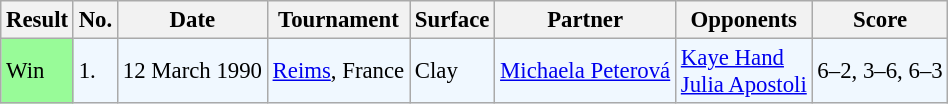<table class="wikitable" style="font-size:95%">
<tr>
<th>Result</th>
<th>No.</th>
<th>Date</th>
<th>Tournament</th>
<th>Surface</th>
<th>Partner</th>
<th>Opponents</th>
<th>Score</th>
</tr>
<tr style="background:#f0f8ff;">
<td style="background:#98fb98;">Win</td>
<td>1.</td>
<td>12 March 1990</td>
<td><a href='#'>Reims</a>, France</td>
<td>Clay</td>
<td> <a href='#'>Michaela Peterová</a></td>
<td> <a href='#'>Kaye Hand</a> <br>  <a href='#'>Julia Apostoli</a></td>
<td>6–2, 3–6, 6–3</td>
</tr>
</table>
